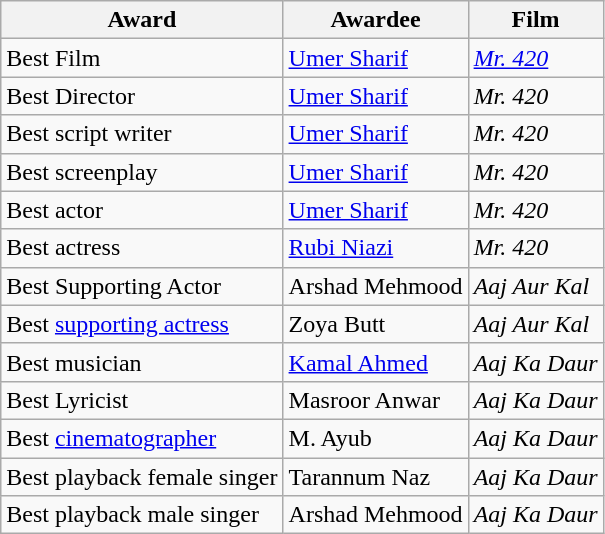<table class="wikitable">
<tr>
<th>Award</th>
<th>Awardee</th>
<th>Film</th>
</tr>
<tr>
<td>Best Film</td>
<td><a href='#'>Umer Sharif</a></td>
<td><em><a href='#'>Mr. 420</a></em></td>
</tr>
<tr>
<td>Best Director</td>
<td><a href='#'>Umer Sharif</a></td>
<td><em>Mr. 420</em></td>
</tr>
<tr>
<td>Best script writer</td>
<td><a href='#'>Umer Sharif</a></td>
<td><em>Mr. 420</em></td>
</tr>
<tr>
<td>Best screenplay</td>
<td><a href='#'>Umer Sharif</a></td>
<td><em>Mr. 420</em></td>
</tr>
<tr>
<td>Best actor</td>
<td><a href='#'>Umer Sharif</a></td>
<td><em>Mr. 420</em></td>
</tr>
<tr>
<td>Best actress</td>
<td><a href='#'>Rubi Niazi</a></td>
<td><em>Mr. 420</em></td>
</tr>
<tr>
<td>Best Supporting Actor</td>
<td>Arshad Mehmood</td>
<td><em>Aaj Aur Kal</em></td>
</tr>
<tr>
<td>Best <a href='#'>supporting actress</a></td>
<td>Zoya Butt</td>
<td><em>Aaj Aur Kal</em></td>
</tr>
<tr>
<td>Best musician</td>
<td><a href='#'>Kamal Ahmed</a></td>
<td><em>Aaj Ka Daur</em></td>
</tr>
<tr>
<td>Best Lyricist</td>
<td>Masroor Anwar</td>
<td><em>Aaj Ka Daur</em></td>
</tr>
<tr>
<td>Best <a href='#'>cinematographer</a></td>
<td>M. Ayub</td>
<td><em>Aaj Ka Daur</em></td>
</tr>
<tr>
<td>Best playback female singer</td>
<td>Tarannum Naz</td>
<td><em>Aaj Ka Daur</em></td>
</tr>
<tr>
<td>Best playback male singer</td>
<td>Arshad Mehmood</td>
<td><em>Aaj Ka Daur</em></td>
</tr>
</table>
